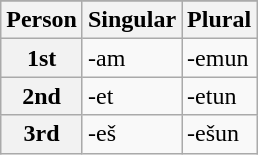<table class="wikitable"?!>
<tr>
</tr>
<tr>
<th>Person</th>
<th>Singular</th>
<th>Plural</th>
</tr>
<tr>
<th>1st</th>
<td>-am </td>
<td>-emun </td>
</tr>
<tr>
<th>2nd</th>
<td>-et </td>
<td>-etun </td>
</tr>
<tr>
<th>3rd</th>
<td>-eš </td>
<td>-ešun </td>
</tr>
</table>
